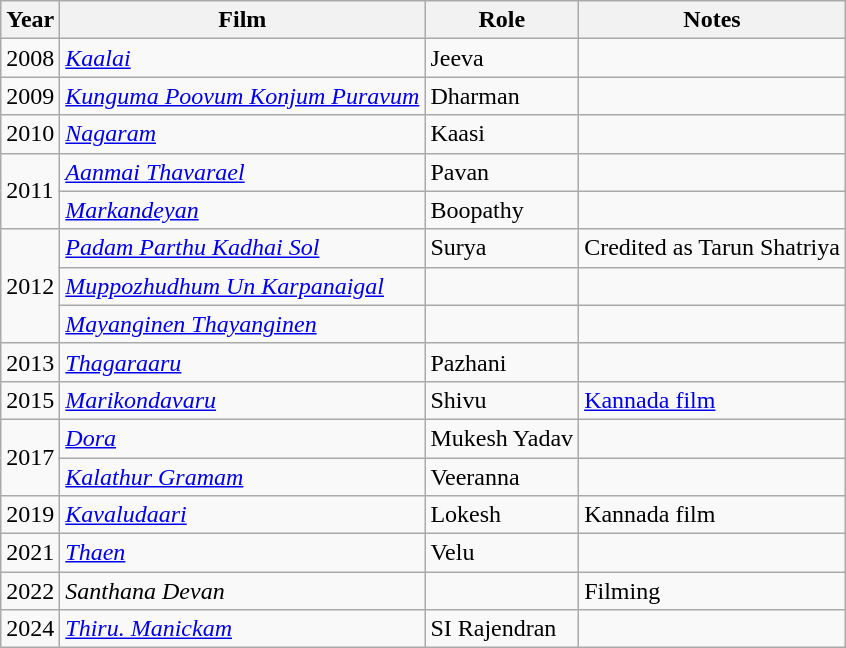<table class="wikitable sortable">
<tr>
<th>Year</th>
<th>Film</th>
<th>Role</th>
<th class=unsortable>Notes</th>
</tr>
<tr>
<td>2008</td>
<td><em><a href='#'>Kaalai</a></em></td>
<td>Jeeva</td>
<td></td>
</tr>
<tr>
<td>2009</td>
<td><em><a href='#'>Kunguma Poovum Konjum Puravum</a></em></td>
<td>Dharman</td>
<td></td>
</tr>
<tr>
<td>2010</td>
<td><em><a href='#'>Nagaram</a></em></td>
<td>Kaasi</td>
<td></td>
</tr>
<tr>
<td rowspan=2>2011</td>
<td><em><a href='#'>Aanmai Thavarael</a></em></td>
<td>Pavan</td>
<td></td>
</tr>
<tr>
<td><em><a href='#'>Markandeyan</a></em></td>
<td>Boopathy</td>
<td></td>
</tr>
<tr>
<td rowspan=3>2012</td>
<td><em><a href='#'>Padam Parthu Kadhai Sol</a></em></td>
<td>Surya</td>
<td>Credited as Tarun Shatriya</td>
</tr>
<tr>
<td><em><a href='#'>Muppozhudhum Un Karpanaigal</a></em></td>
<td></td>
<td></td>
</tr>
<tr>
<td><em><a href='#'>Mayanginen Thayanginen</a></em></td>
<td></td>
<td></td>
</tr>
<tr>
<td>2013</td>
<td><em><a href='#'>Thagaraaru</a></em></td>
<td>Pazhani</td>
<td></td>
</tr>
<tr>
<td>2015</td>
<td><em><a href='#'>Marikondavaru</a></em></td>
<td>Shivu</td>
<td><a href='#'>Kannada film</a></td>
</tr>
<tr>
<td rowspan=2>2017</td>
<td><em><a href='#'>Dora</a></em></td>
<td>Mukesh Yadav</td>
<td></td>
</tr>
<tr>
<td><em><a href='#'>Kalathur Gramam</a></em></td>
<td>Veeranna</td>
<td></td>
</tr>
<tr>
<td>2019</td>
<td><em><a href='#'>Kavaludaari</a></em></td>
<td>Lokesh</td>
<td>Kannada film</td>
</tr>
<tr>
<td>2021</td>
<td><em><a href='#'>Thaen</a></em></td>
<td>Velu</td>
<td></td>
</tr>
<tr>
<td>2022</td>
<td><em>Santhana Devan</em></td>
<td></td>
<td>Filming</td>
</tr>
<tr>
<td>2024</td>
<td><em><a href='#'>Thiru. Manickam</a></em></td>
<td>SI Rajendran</td>
<td></td>
</tr>
</table>
